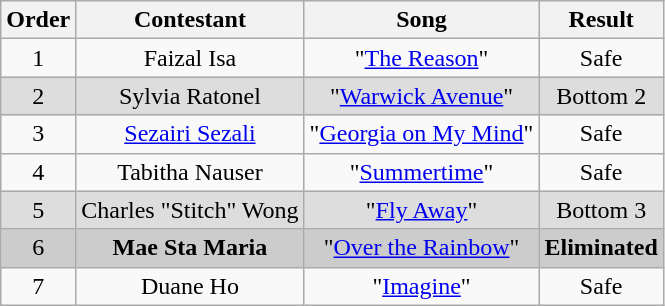<table class="wikitable plainrowheaders" style="text-align:center;">
<tr>
<th scope="col">Order</th>
<th scope="col">Contestant</th>
<th scope="col">Song</th>
<th scope="col">Result</th>
</tr>
<tr>
<td>1</td>
<td>Faizal Isa</td>
<td>"<a href='#'>The Reason</a>"</td>
<td>Safe</td>
</tr>
<tr style="background:#ddd;">
<td>2</td>
<td>Sylvia Ratonel</td>
<td>"<a href='#'>Warwick Avenue</a>"</td>
<td>Bottom 2</td>
</tr>
<tr>
<td>3</td>
<td><a href='#'>Sezairi Sezali</a></td>
<td>"<a href='#'>Georgia on My Mind</a>"</td>
<td>Safe</td>
</tr>
<tr>
<td>4</td>
<td>Tabitha Nauser</td>
<td>"<a href='#'>Summertime</a>"</td>
<td>Safe</td>
</tr>
<tr style="background:#ddd;">
<td>5</td>
<td>Charles "Stitch" Wong</td>
<td>"<a href='#'>Fly Away</a>"</td>
<td>Bottom 3</td>
</tr>
<tr style="background:#ccc;">
<td>6</td>
<td><strong>Mae Sta Maria</strong></td>
<td>"<a href='#'>Over the Rainbow</a>"</td>
<td><strong>Eliminated</strong></td>
</tr>
<tr>
<td>7</td>
<td>Duane Ho</td>
<td>"<a href='#'>Imagine</a>"</td>
<td>Safe</td>
</tr>
</table>
